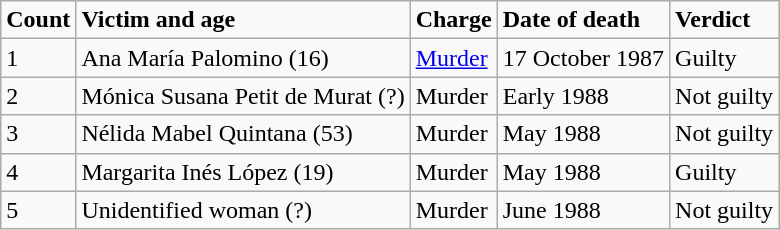<table class="wikitable">
<tr>
<td><strong>Count</strong></td>
<td><strong>Victim and age</strong></td>
<td><strong>Charge</strong></td>
<td><strong>Date of death</strong></td>
<td><strong>Verdict</strong></td>
</tr>
<tr>
<td>1</td>
<td>Ana María Palomino (16)</td>
<td><a href='#'>Murder</a></td>
<td>17 October 1987</td>
<td>Guilty</td>
</tr>
<tr>
<td>2</td>
<td>Mónica Susana Petit de Murat (?)</td>
<td>Murder</td>
<td>Early 1988</td>
<td>Not guilty</td>
</tr>
<tr>
<td>3</td>
<td>Nélida Mabel Quintana (53)</td>
<td>Murder</td>
<td>May 1988</td>
<td>Not guilty</td>
</tr>
<tr>
<td>4</td>
<td>Margarita Inés López (19)</td>
<td>Murder</td>
<td>May 1988</td>
<td>Guilty</td>
</tr>
<tr>
<td>5</td>
<td>Unidentified woman (?)</td>
<td>Murder</td>
<td>June 1988</td>
<td>Not guilty</td>
</tr>
</table>
